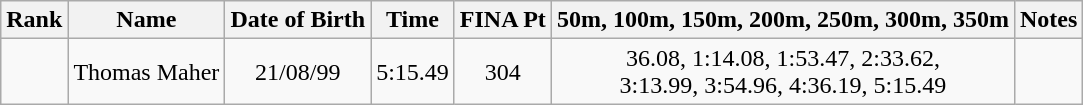<table class="wikitable sortable" style="text-align:center">
<tr>
<th>Rank</th>
<th>Name</th>
<th>Date of Birth</th>
<th>Time</th>
<th>FINA Pt</th>
<th>50m, 100m, 150m, 200m, 250m, 300m, 350m</th>
<th>Notes</th>
</tr>
<tr>
<td></td>
<td align=left> Thomas Maher</td>
<td>21/08/99</td>
<td>5:15.49</td>
<td>304</td>
<td>36.08, 1:14.08, 1:53.47, 2:33.62,<br>3:13.99, 3:54.96, 4:36.19, 5:15.49</td>
<td></td>
</tr>
</table>
